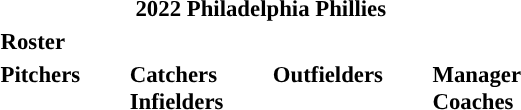<table class="toccolours" style="font-size: 95%;">
<tr>
<th colspan="10"><strong>2022 Philadelphia Phillies</strong></th>
</tr>
<tr>
<td colspan="7"><strong>Roster</strong></td>
</tr>
<tr>
<td valign="top"><strong>Pitchers</strong><br>




























</td>
<td style="width:25px;"></td>
<td valign="top"><strong>Catchers</strong><br>


<strong>Infielders</strong>









</td>
<td style="width:25px;"></td>
<td valign="top"><strong>Outfielders</strong><br>











</td>
<td style="width:25px;"></td>
<td valign="top"><strong>Manager</strong><br>

<strong>Coaches</strong>
 
 
  
 
  
 
 
 
  
  
 
 
 </td>
</tr>
</table>
